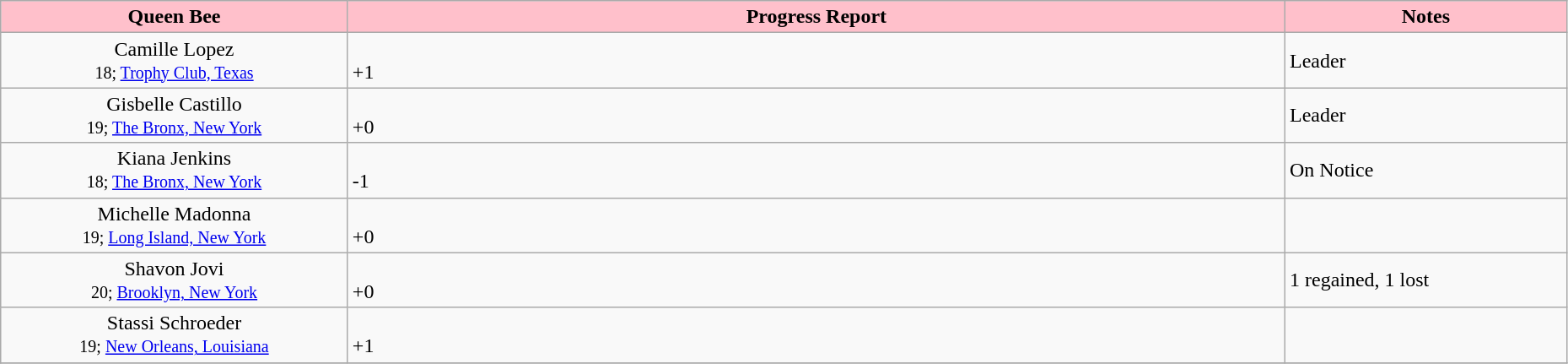<table class="wikitable" width="98%">
<tr>
<th width="125" style="background:pink;">Queen Bee</th>
<th width="350" style="background:pink;">Progress Report</th>
<th width="100" style="background:pink;">Notes</th>
</tr>
<tr>
<td style="text-align:center;">Camille Lopez<br><small>18; <a href='#'>Trophy Club, Texas</a></small></td>
<td><br>






 +1</td>
<td>Leader</td>
</tr>
<tr>
<td style="text-align:center;">Gisbelle Castillo<br><small>19; <a href='#'>The Bronx, New York</a></small></td>
<td><br>






 +0</td>
<td>Leader</td>
</tr>
<tr>
<td style="text-align:center;">Kiana Jenkins<br><small>18; <a href='#'>The Bronx, New York</a></small></td>
<td><br>

 
 -1</td>
<td>On Notice</td>
</tr>
<tr>
<td style="text-align:center;">Michelle Madonna<br><small>19; <a href='#'>Long Island, New York</a></small></td>
<td><br>
 



 +0</td>
<td></td>
</tr>
<tr>
<td style="text-align:center;">Shavon Jovi<br><small>20; <a href='#'>Brooklyn, New York</a></small></td>
<td><br>



 +0</td>
<td>1 regained, 1 lost</td>
</tr>
<tr>
<td style="text-align:center;">Stassi Schroeder<br><small>19; <a href='#'>New Orleans, Louisiana</a></small></td>
<td><br>




 +1</td>
<td></td>
</tr>
<tr>
</tr>
</table>
